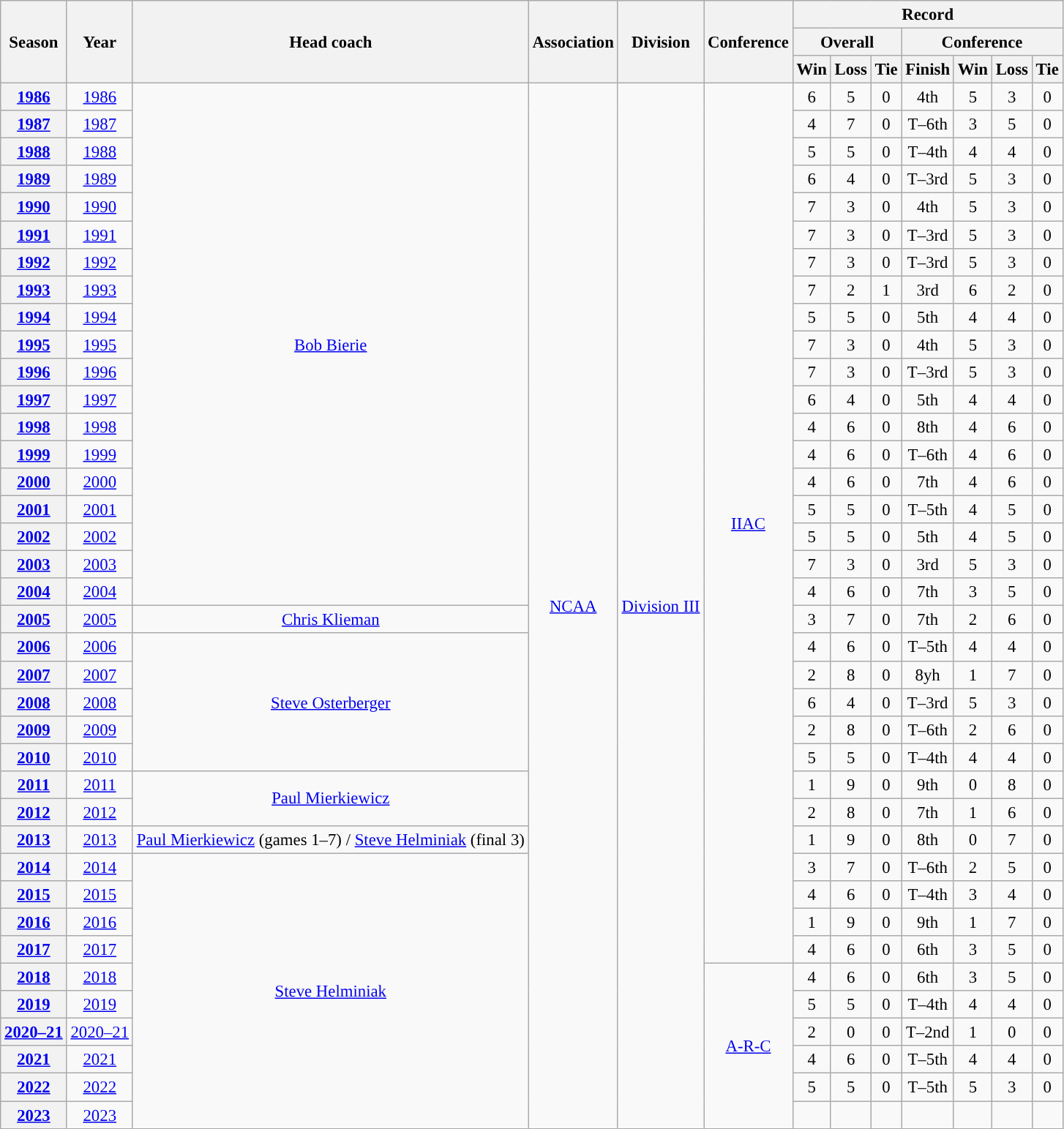<table class="wikitable" style="font-size: 95%; width: %;text-align:center;">
<tr>
<th rowspan="3">Season</th>
<th rowspan="3">Year</th>
<th rowspan="3">Head coach</th>
<th rowspan="3">Association</th>
<th rowspan="3">Division</th>
<th rowspan="3">Conference</th>
<th colspan="7">Record</th>
</tr>
<tr>
<th colspan="3">Overall</th>
<th colspan="4">Conference</th>
</tr>
<tr>
<th>Win</th>
<th>Loss</th>
<th>Tie</th>
<th>Finish</th>
<th>Win</th>
<th>Loss</th>
<th>Tie</th>
</tr>
<tr>
<th><a href='#'>1986</a></th>
<td><a href='#'>1986</a></td>
<td rowspan="19"><a href='#'>Bob Bierie</a></td>
<td rowspan="38"><a href='#'>NCAA</a></td>
<td rowspan="38"><a href='#'>Division III</a></td>
<td rowspan="32"><a href='#'>IIAC</a></td>
<td>6</td>
<td>5</td>
<td>0</td>
<td>4th</td>
<td>5</td>
<td>3</td>
<td>0</td>
</tr>
<tr>
<th><a href='#'>1987</a></th>
<td><a href='#'>1987</a></td>
<td>4</td>
<td>7</td>
<td>0</td>
<td>T–6th</td>
<td>3</td>
<td>5</td>
<td>0</td>
</tr>
<tr>
<th><a href='#'>1988</a></th>
<td><a href='#'>1988</a></td>
<td>5</td>
<td>5</td>
<td>0</td>
<td>T–4th</td>
<td>4</td>
<td>4</td>
<td>0</td>
</tr>
<tr>
<th><a href='#'>1989</a></th>
<td><a href='#'>1989</a></td>
<td>6</td>
<td>4</td>
<td>0</td>
<td>T–3rd</td>
<td>5</td>
<td>3</td>
<td>0</td>
</tr>
<tr>
<th><a href='#'>1990</a></th>
<td><a href='#'>1990</a></td>
<td>7</td>
<td>3</td>
<td>0</td>
<td>4th</td>
<td>5</td>
<td>3</td>
<td>0</td>
</tr>
<tr>
<th><a href='#'>1991</a></th>
<td><a href='#'>1991</a></td>
<td>7</td>
<td>3</td>
<td>0</td>
<td>T–3rd</td>
<td>5</td>
<td>3</td>
<td>0</td>
</tr>
<tr>
<th><a href='#'>1992</a></th>
<td><a href='#'>1992</a></td>
<td>7</td>
<td>3</td>
<td>0</td>
<td>T–3rd</td>
<td>5</td>
<td>3</td>
<td>0</td>
</tr>
<tr>
<th><a href='#'>1993</a></th>
<td><a href='#'>1993</a></td>
<td>7</td>
<td>2</td>
<td>1</td>
<td>3rd</td>
<td>6</td>
<td>2</td>
<td>0</td>
</tr>
<tr>
<th><a href='#'>1994</a></th>
<td><a href='#'>1994</a></td>
<td>5</td>
<td>5</td>
<td>0</td>
<td>5th</td>
<td>4</td>
<td>4</td>
<td>0</td>
</tr>
<tr>
<th><a href='#'>1995</a></th>
<td><a href='#'>1995</a></td>
<td>7</td>
<td>3</td>
<td>0</td>
<td>4th</td>
<td>5</td>
<td>3</td>
<td>0</td>
</tr>
<tr>
<th><a href='#'>1996</a></th>
<td><a href='#'>1996</a></td>
<td>7</td>
<td>3</td>
<td>0</td>
<td>T–3rd</td>
<td>5</td>
<td>3</td>
<td>0</td>
</tr>
<tr>
<th><a href='#'>1997</a></th>
<td><a href='#'>1997</a></td>
<td>6</td>
<td>4</td>
<td>0</td>
<td>5th</td>
<td>4</td>
<td>4</td>
<td>0</td>
</tr>
<tr>
<th><a href='#'>1998</a></th>
<td><a href='#'>1998</a></td>
<td>4</td>
<td>6</td>
<td>0</td>
<td>8th</td>
<td>4</td>
<td>6</td>
<td>0</td>
</tr>
<tr>
<th><a href='#'>1999</a></th>
<td><a href='#'>1999</a></td>
<td>4</td>
<td>6</td>
<td>0</td>
<td>T–6th</td>
<td>4</td>
<td>6</td>
<td>0</td>
</tr>
<tr>
<th><a href='#'>2000</a></th>
<td><a href='#'>2000</a></td>
<td>4</td>
<td>6</td>
<td>0</td>
<td>7th</td>
<td>4</td>
<td>6</td>
<td>0</td>
</tr>
<tr>
<th><a href='#'>2001</a></th>
<td><a href='#'>2001</a></td>
<td>5</td>
<td>5</td>
<td>0</td>
<td>T–5th</td>
<td>4</td>
<td>5</td>
<td>0</td>
</tr>
<tr>
<th><a href='#'>2002</a></th>
<td><a href='#'>2002</a></td>
<td>5</td>
<td>5</td>
<td>0</td>
<td>5th</td>
<td>4</td>
<td>5</td>
<td>0</td>
</tr>
<tr>
<th><a href='#'>2003</a></th>
<td><a href='#'>2003</a></td>
<td>7</td>
<td>3</td>
<td>0</td>
<td>3rd</td>
<td>5</td>
<td>3</td>
<td>0</td>
</tr>
<tr>
<th><a href='#'>2004</a></th>
<td><a href='#'>2004</a></td>
<td>4</td>
<td>6</td>
<td>0</td>
<td>7th</td>
<td>3</td>
<td>5</td>
<td>0</td>
</tr>
<tr>
<th><a href='#'>2005</a></th>
<td><a href='#'>2005</a></td>
<td><a href='#'>Chris Klieman</a></td>
<td>3</td>
<td>7</td>
<td>0</td>
<td>7th</td>
<td>2</td>
<td>6</td>
<td>0</td>
</tr>
<tr>
<th><a href='#'>2006</a></th>
<td><a href='#'>2006</a></td>
<td rowspan="5"><a href='#'>Steve Osterberger</a></td>
<td>4</td>
<td>6</td>
<td>0</td>
<td>T–5th</td>
<td>4</td>
<td>4</td>
<td>0</td>
</tr>
<tr>
<th><a href='#'>2007</a></th>
<td><a href='#'>2007</a></td>
<td>2</td>
<td>8</td>
<td>0</td>
<td>8yh</td>
<td>1</td>
<td>7</td>
<td>0</td>
</tr>
<tr>
<th><a href='#'>2008</a></th>
<td><a href='#'>2008</a></td>
<td>6</td>
<td>4</td>
<td>0</td>
<td>T–3rd</td>
<td>5</td>
<td>3</td>
<td>0</td>
</tr>
<tr>
<th><a href='#'>2009</a></th>
<td><a href='#'>2009</a></td>
<td>2</td>
<td>8</td>
<td>0</td>
<td>T–6th</td>
<td>2</td>
<td>6</td>
<td>0</td>
</tr>
<tr>
<th><a href='#'>2010</a></th>
<td><a href='#'>2010</a></td>
<td>5</td>
<td>5</td>
<td>0</td>
<td>T–4th</td>
<td>4</td>
<td>4</td>
<td>0</td>
</tr>
<tr>
<th><a href='#'>2011</a></th>
<td><a href='#'>2011</a></td>
<td rowspan="2"><a href='#'>Paul Mierkiewicz</a></td>
<td>1</td>
<td>9</td>
<td>0</td>
<td>9th</td>
<td>0</td>
<td>8</td>
<td>0</td>
</tr>
<tr>
<th><a href='#'>2012</a></th>
<td><a href='#'>2012</a></td>
<td>2</td>
<td>8</td>
<td>0</td>
<td>7th</td>
<td>1</td>
<td>6</td>
<td>0</td>
</tr>
<tr>
<th><a href='#'>2013</a></th>
<td><a href='#'>2013</a></td>
<td><a href='#'>Paul Mierkiewicz</a> (games 1–7) / <a href='#'>Steve Helminiak</a> (final 3)</td>
<td>1</td>
<td>9</td>
<td>0</td>
<td>8th</td>
<td>0</td>
<td>7</td>
<td>0</td>
</tr>
<tr>
<th><a href='#'>2014</a></th>
<td><a href='#'>2014</a></td>
<td rowspan="10"><a href='#'>Steve Helminiak</a></td>
<td>3</td>
<td>7</td>
<td>0</td>
<td>T–6th</td>
<td>2</td>
<td>5</td>
<td>0</td>
</tr>
<tr>
<th><a href='#'>2015</a></th>
<td><a href='#'>2015</a></td>
<td>4</td>
<td>6</td>
<td>0</td>
<td>T–4th</td>
<td>3</td>
<td>4</td>
<td>0</td>
</tr>
<tr>
<th><a href='#'>2016</a></th>
<td><a href='#'>2016</a></td>
<td>1</td>
<td>9</td>
<td>0</td>
<td>9th</td>
<td>1</td>
<td>7</td>
<td>0</td>
</tr>
<tr>
<th><a href='#'>2017</a></th>
<td><a href='#'>2017</a></td>
<td>4</td>
<td>6</td>
<td>0</td>
<td>6th</td>
<td>3</td>
<td>5</td>
<td>0</td>
</tr>
<tr>
<th><a href='#'>2018</a></th>
<td><a href='#'>2018</a></td>
<td rowspan="6"><a href='#'>A-R-C</a></td>
<td>4</td>
<td>6</td>
<td>0</td>
<td>6th</td>
<td>3</td>
<td>5</td>
<td>0</td>
</tr>
<tr>
<th><a href='#'>2019</a></th>
<td><a href='#'>2019</a></td>
<td>5</td>
<td>5</td>
<td>0</td>
<td>T–4th</td>
<td>4</td>
<td>4</td>
<td>0</td>
</tr>
<tr>
<th><a href='#'>2020–21</a></th>
<td><a href='#'>2020–21</a></td>
<td>2</td>
<td>0</td>
<td>0</td>
<td>T–2nd</td>
<td>1</td>
<td>0</td>
<td>0</td>
</tr>
<tr>
<th><a href='#'>2021</a></th>
<td><a href='#'>2021</a></td>
<td>4</td>
<td>6</td>
<td>0</td>
<td>T–5th</td>
<td>4</td>
<td>4</td>
<td>0</td>
</tr>
<tr>
<th><a href='#'>2022</a></th>
<td><a href='#'>2022</a></td>
<td>5</td>
<td>5</td>
<td>0</td>
<td>T–5th</td>
<td>5</td>
<td>3</td>
<td>0</td>
</tr>
<tr>
<th><a href='#'>2023</a></th>
<td><a href='#'>2023</a></td>
<td></td>
<td></td>
<td></td>
<td></td>
<td></td>
<td></td>
<td></td>
</tr>
</table>
